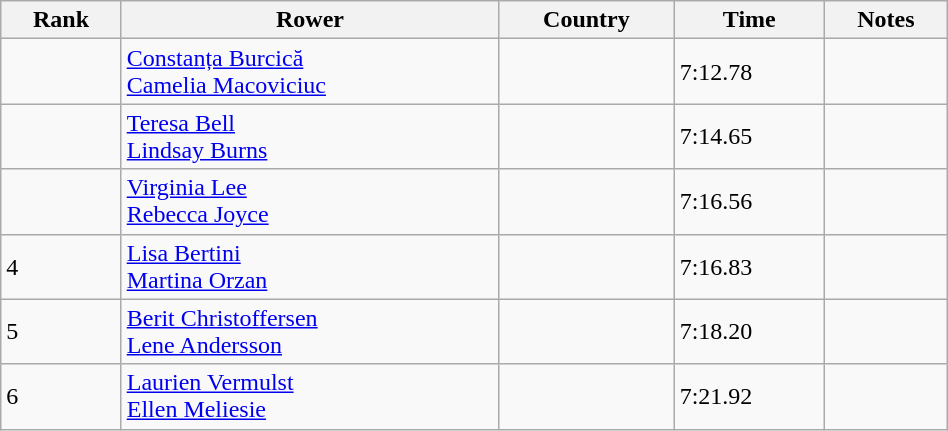<table class="wikitable sortable" width=50%>
<tr>
<th>Rank</th>
<th>Rower</th>
<th>Country</th>
<th>Time</th>
<th>Notes</th>
</tr>
<tr>
<td></td>
<td><a href='#'>Constanța Burcică</a><br><a href='#'>Camelia Macoviciuc</a></td>
<td></td>
<td>7:12.78</td>
<td></td>
</tr>
<tr>
<td></td>
<td><a href='#'>Teresa Bell</a><br><a href='#'>Lindsay Burns</a></td>
<td></td>
<td>7:14.65</td>
<td></td>
</tr>
<tr>
<td></td>
<td><a href='#'>Virginia Lee</a><br><a href='#'>Rebecca Joyce</a></td>
<td></td>
<td>7:16.56</td>
<td></td>
</tr>
<tr>
<td>4</td>
<td><a href='#'>Lisa Bertini</a><br><a href='#'>Martina Orzan</a></td>
<td></td>
<td>7:16.83</td>
<td></td>
</tr>
<tr>
<td>5</td>
<td><a href='#'>Berit Christoffersen</a><br><a href='#'>Lene Andersson</a></td>
<td></td>
<td>7:18.20</td>
<td></td>
</tr>
<tr>
<td>6</td>
<td><a href='#'>Laurien Vermulst</a><br><a href='#'>Ellen Meliesie</a></td>
<td></td>
<td>7:21.92</td>
<td></td>
</tr>
</table>
